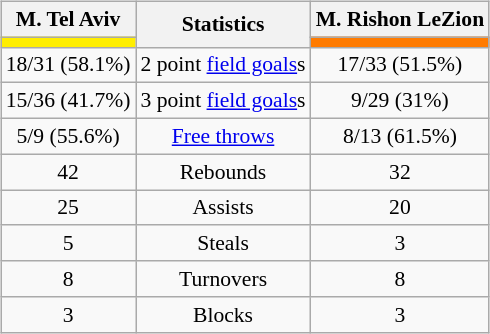<table style="width:100%;">
<tr>
<td valign=top align=right width=33%><br>













</td>
<td style="vertical-align:top; align:center; width:33%;"><br><table style="width:100%;">
<tr>
<td style="width=50%;"></td>
<td></td>
<td style="width=50%;"></td>
</tr>
</table>
<br><table class="wikitable" style="font-size:90%; text-align:center; margin:auto;" align=center>
<tr>
<th>M. Tel Aviv</th>
<th rowspan=2>Statistics</th>
<th>M. Rishon LeZion</th>
</tr>
<tr>
<td style="background:#FFEE00;"></td>
<td style="background:#FF7B00;"></td>
</tr>
<tr>
<td>18/31 (58.1%)</td>
<td>2 point <a href='#'>field goals</a>s</td>
<td>17/33 (51.5%)</td>
</tr>
<tr>
<td>15/36 (41.7%)</td>
<td>3 point <a href='#'>field goals</a>s</td>
<td>9/29 (31%)</td>
</tr>
<tr>
<td>5/9 (55.6%)</td>
<td><a href='#'>Free throws</a></td>
<td>8/13 (61.5%)</td>
</tr>
<tr>
<td>42</td>
<td>Rebounds</td>
<td>32</td>
</tr>
<tr>
<td>25</td>
<td>Assists</td>
<td>20</td>
</tr>
<tr>
<td>5</td>
<td>Steals</td>
<td>3</td>
</tr>
<tr>
<td>8</td>
<td>Turnovers</td>
<td>8</td>
</tr>
<tr>
<td>3</td>
<td>Blocks</td>
<td>3</td>
</tr>
</table>
</td>
<td style="vertical-align:top; align:left; width:33%;"><br>













</td>
</tr>
</table>
